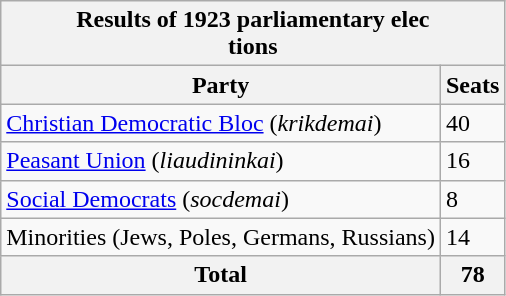<table class=wikitable>
<tr>
<th colspan=2>Results of 1923 parliamentary elec<br>tions</th>
</tr>
<tr>
<th>Party</th>
<th>Seats</th>
</tr>
<tr>
<td><a href='#'>Christian Democratic Bloc</a> (<em>krikdemai</em>)</td>
<td>40</td>
</tr>
<tr>
<td><a href='#'>Peasant Union</a> (<em>liaudininkai</em>)</td>
<td>16</td>
</tr>
<tr>
<td><a href='#'>Social Democrats</a> (<em>socdemai</em>)</td>
<td>8</td>
</tr>
<tr>
<td>Minorities (Jews, Poles, Germans, Russians)</td>
<td>14</td>
</tr>
<tr>
<th>Total</th>
<th>78</th>
</tr>
</table>
